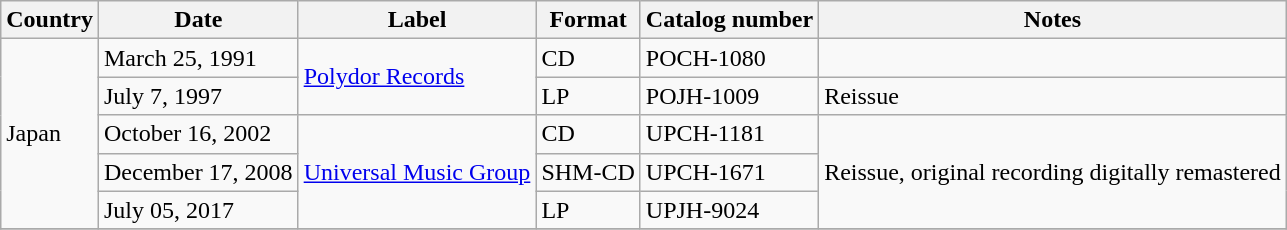<table class="wikitable">
<tr>
<th>Country</th>
<th>Date</th>
<th>Label</th>
<th>Format</th>
<th>Catalog number</th>
<th>Notes</th>
</tr>
<tr>
<td rowspan="5">Japan</td>
<td>March 25, 1991</td>
<td rowspan="2"><a href='#'>Polydor Records</a></td>
<td>CD</td>
<td>POCH-1080</td>
<td></td>
</tr>
<tr>
<td>July 7, 1997</td>
<td>LP</td>
<td>POJH-1009</td>
<td>Reissue</td>
</tr>
<tr>
<td>October 16, 2002</td>
<td rowspan="3"><a href='#'>Universal Music Group</a></td>
<td>CD</td>
<td>UPCH-1181</td>
<td rowspan="3">Reissue, original recording digitally remastered</td>
</tr>
<tr>
<td>December 17, 2008</td>
<td>SHM-CD</td>
<td>UPCH-1671</td>
</tr>
<tr>
<td>July 05, 2017</td>
<td>LP</td>
<td>UPJH-9024</td>
</tr>
<tr>
</tr>
</table>
